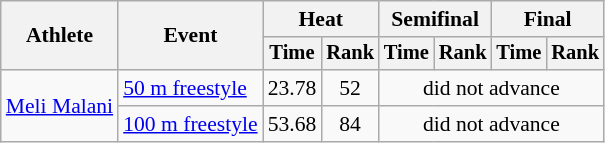<table class=wikitable style="font-size:90%">
<tr>
<th rowspan="2">Athlete</th>
<th rowspan="2">Event</th>
<th colspan="2">Heat</th>
<th colspan="2">Semifinal</th>
<th colspan="2">Final</th>
</tr>
<tr style="font-size:95%">
<th>Time</th>
<th>Rank</th>
<th>Time</th>
<th>Rank</th>
<th>Time</th>
<th>Rank</th>
</tr>
<tr align=center>
<td align=left rowspan=2><a href='#'>Meli Malani</a></td>
<td align=left><a href='#'>50 m freestyle</a></td>
<td>23.78</td>
<td>52</td>
<td colspan=4>did not advance</td>
</tr>
<tr align=center>
<td align=left><a href='#'>100 m freestyle</a></td>
<td>53.68</td>
<td>84</td>
<td colspan=4>did not advance</td>
</tr>
</table>
